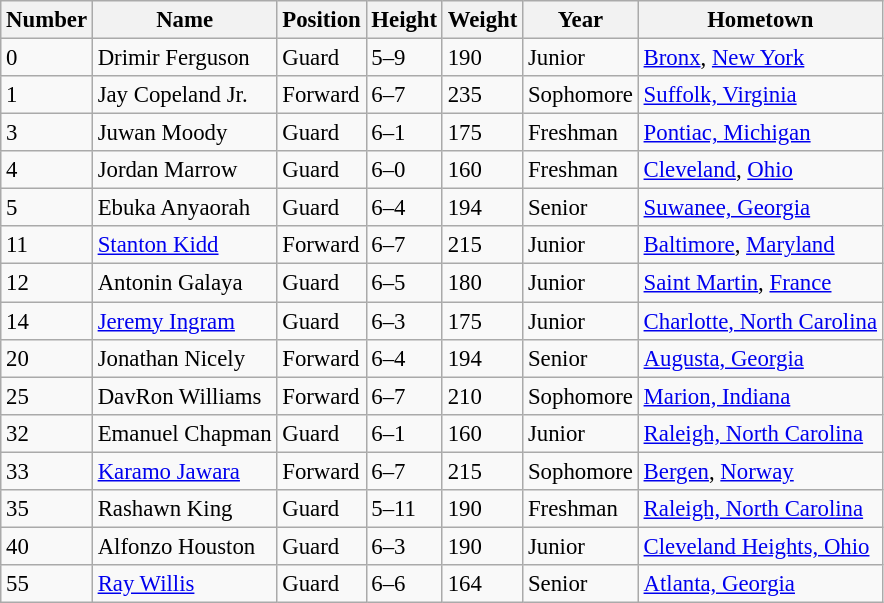<table class="wikitable" style="font-size: 95%;">
<tr>
<th>Number</th>
<th>Name</th>
<th>Position</th>
<th>Height</th>
<th>Weight</th>
<th>Year</th>
<th>Hometown</th>
</tr>
<tr>
<td>0</td>
<td>Drimir Ferguson</td>
<td>Guard</td>
<td>5–9</td>
<td>190</td>
<td>Junior</td>
<td><a href='#'>Bronx</a>, <a href='#'>New York</a></td>
</tr>
<tr>
<td>1</td>
<td>Jay Copeland Jr.</td>
<td>Forward</td>
<td>6–7</td>
<td>235</td>
<td>Sophomore</td>
<td><a href='#'>Suffolk, Virginia</a></td>
</tr>
<tr>
<td>3</td>
<td>Juwan Moody</td>
<td>Guard</td>
<td>6–1</td>
<td>175</td>
<td>Freshman</td>
<td><a href='#'>Pontiac, Michigan</a></td>
</tr>
<tr>
<td>4</td>
<td>Jordan Marrow</td>
<td>Guard</td>
<td>6–0</td>
<td>160</td>
<td>Freshman</td>
<td><a href='#'>Cleveland</a>, <a href='#'>Ohio</a></td>
</tr>
<tr>
<td>5</td>
<td>Ebuka Anyaorah</td>
<td>Guard</td>
<td>6–4</td>
<td>194</td>
<td>Senior</td>
<td><a href='#'>Suwanee, Georgia</a></td>
</tr>
<tr>
<td>11</td>
<td><a href='#'>Stanton Kidd</a></td>
<td>Forward</td>
<td>6–7</td>
<td>215</td>
<td>Junior</td>
<td><a href='#'>Baltimore</a>, <a href='#'>Maryland</a></td>
</tr>
<tr>
<td>12</td>
<td>Antonin Galaya</td>
<td>Guard</td>
<td>6–5</td>
<td>180</td>
<td>Junior</td>
<td><a href='#'>Saint Martin</a>, <a href='#'>France</a></td>
</tr>
<tr>
<td>14</td>
<td><a href='#'>Jeremy Ingram</a></td>
<td>Guard</td>
<td>6–3</td>
<td>175</td>
<td>Junior</td>
<td><a href='#'>Charlotte, North Carolina</a></td>
</tr>
<tr>
<td>20</td>
<td>Jonathan Nicely</td>
<td>Forward</td>
<td>6–4</td>
<td>194</td>
<td>Senior</td>
<td><a href='#'>Augusta, Georgia</a></td>
</tr>
<tr>
<td>25</td>
<td>DavRon Williams</td>
<td>Forward</td>
<td>6–7</td>
<td>210</td>
<td>Sophomore</td>
<td><a href='#'>Marion, Indiana</a></td>
</tr>
<tr>
<td>32</td>
<td>Emanuel Chapman</td>
<td>Guard</td>
<td>6–1</td>
<td>160</td>
<td>Junior</td>
<td><a href='#'>Raleigh, North Carolina</a></td>
</tr>
<tr>
<td>33</td>
<td><a href='#'>Karamo Jawara</a></td>
<td>Forward</td>
<td>6–7</td>
<td>215</td>
<td>Sophomore</td>
<td><a href='#'>Bergen</a>, <a href='#'>Norway</a></td>
</tr>
<tr>
<td>35</td>
<td>Rashawn King</td>
<td>Guard</td>
<td>5–11</td>
<td>190</td>
<td>Freshman</td>
<td><a href='#'>Raleigh, North Carolina</a></td>
</tr>
<tr>
<td>40</td>
<td>Alfonzo Houston</td>
<td>Guard</td>
<td>6–3</td>
<td>190</td>
<td>Junior</td>
<td><a href='#'>Cleveland Heights, Ohio</a></td>
</tr>
<tr>
<td>55</td>
<td><a href='#'>Ray Willis</a></td>
<td>Guard</td>
<td>6–6</td>
<td>164</td>
<td>Senior</td>
<td><a href='#'>Atlanta, Georgia</a></td>
</tr>
</table>
